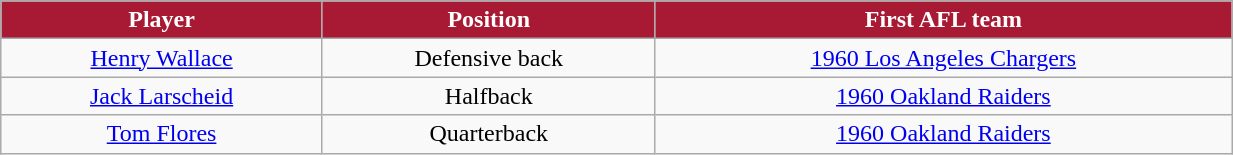<table class="wikitable" width="65%">
<tr align="center"  style="background:#A81933;color:#FFFFFF;">
<td><strong>Player</strong></td>
<td><strong>Position</strong></td>
<td><strong>First AFL team</strong></td>
</tr>
<tr align="center" bgcolor="">
<td><a href='#'>Henry Wallace</a></td>
<td>Defensive back</td>
<td><a href='#'>1960 Los Angeles Chargers</a></td>
</tr>
<tr align="center" bgcolor="">
<td><a href='#'>Jack Larscheid</a></td>
<td>Halfback</td>
<td><a href='#'>1960 Oakland Raiders</a></td>
</tr>
<tr align="center" bgcolor="">
<td><a href='#'>Tom Flores</a></td>
<td>Quarterback</td>
<td><a href='#'>1960 Oakland Raiders</a></td>
</tr>
</table>
